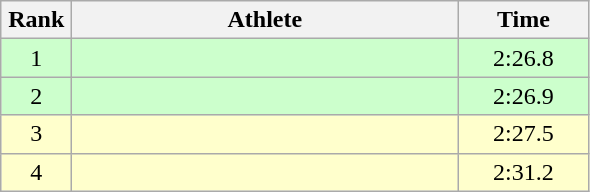<table class=wikitable style="text-align:center">
<tr>
<th width=40>Rank</th>
<th width=250>Athlete</th>
<th width=80>Time</th>
</tr>
<tr bgcolor="ccffcc">
<td>1</td>
<td align=left></td>
<td>2:26.8</td>
</tr>
<tr bgcolor="ccffcc">
<td>2</td>
<td align=left></td>
<td>2:26.9</td>
</tr>
<tr bgcolor="ffffcc">
<td>3</td>
<td align=left></td>
<td>2:27.5</td>
</tr>
<tr bgcolor="ffffcc">
<td>4</td>
<td align=left></td>
<td>2:31.2</td>
</tr>
</table>
